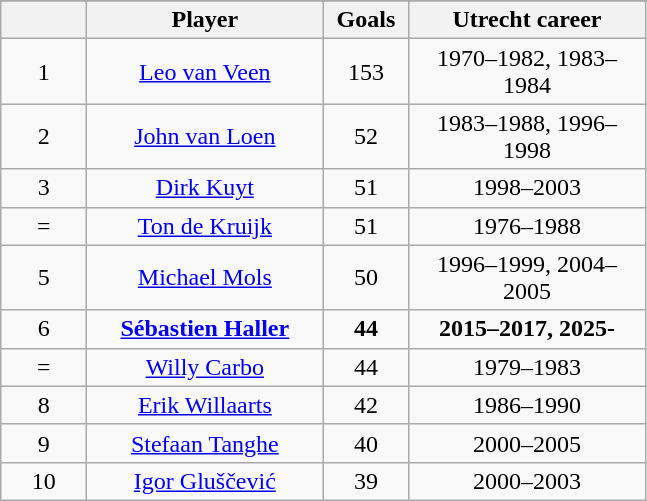<table class="wikitable" style="text-align: center;">
<tr>
</tr>
<tr>
<th width=50px></th>
<th width=150px>Player</th>
<th width=50px>Goals</th>
<th width=150px>Utrecht career</th>
</tr>
<tr>
<td>1</td>
<td><a href='#'>Leo van Veen</a></td>
<td>153</td>
<td>1970–1982, 1983–1984</td>
</tr>
<tr>
<td>2</td>
<td><a href='#'>John van Loen</a></td>
<td>52</td>
<td>1983–1988, 1996–1998</td>
</tr>
<tr>
<td>3</td>
<td><a href='#'>Dirk Kuyt</a></td>
<td>51</td>
<td>1998–2003</td>
</tr>
<tr>
<td>=</td>
<td><a href='#'>Ton de Kruijk</a></td>
<td>51</td>
<td>1976–1988</td>
</tr>
<tr>
<td>5</td>
<td><a href='#'>Michael Mols</a></td>
<td>50</td>
<td>1996–1999, 2004–2005</td>
</tr>
<tr>
<td>6</td>
<td><strong><a href='#'>Sébastien Haller</a></strong></td>
<td><strong>44</strong></td>
<td><strong>2015–2017, 2025-</strong></td>
</tr>
<tr>
<td>=</td>
<td><a href='#'>Willy Carbo</a></td>
<td>44</td>
<td>1979–1983</td>
</tr>
<tr>
<td>8</td>
<td><a href='#'>Erik Willaarts</a></td>
<td>42</td>
<td>1986–1990</td>
</tr>
<tr>
<td>9</td>
<td><a href='#'>Stefaan Tanghe</a></td>
<td>40</td>
<td>2000–2005</td>
</tr>
<tr>
<td>10</td>
<td><a href='#'>Igor Gluščević</a></td>
<td>39</td>
<td>2000–2003</td>
</tr>
</table>
